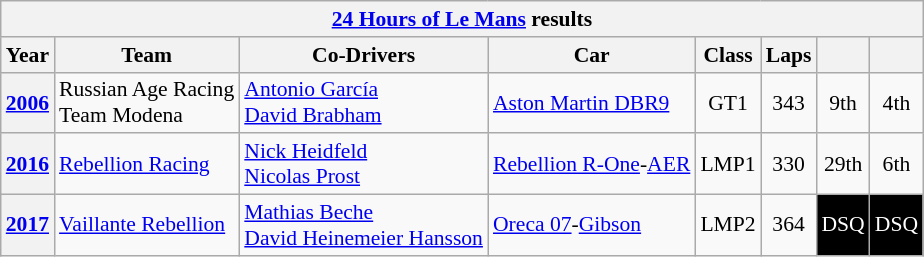<table class="wikitable" style="text-align:center; font-size:90%">
<tr>
<th colspan=8><a href='#'>24 Hours of Le Mans</a> results</th>
</tr>
<tr>
<th>Year</th>
<th>Team</th>
<th>Co-Drivers</th>
<th>Car</th>
<th>Class</th>
<th>Laps</th>
<th></th>
<th></th>
</tr>
<tr>
<th><a href='#'>2006</a></th>
<td align="left"nowrap> Russian Age Racing<br> Team Modena</td>
<td align="left"nowrap> <a href='#'>Antonio García</a><br> <a href='#'>David Brabham</a></td>
<td align="left"nowrap><a href='#'>Aston Martin DBR9</a></td>
<td>GT1</td>
<td>343</td>
<td>9th</td>
<td>4th</td>
</tr>
<tr>
<th><a href='#'>2016</a></th>
<td align="left"nowrap> <a href='#'>Rebellion Racing</a></td>
<td align="left"nowrap> <a href='#'>Nick Heidfeld</a><br> <a href='#'>Nicolas Prost</a></td>
<td align="left"nowrap><a href='#'>Rebellion R-One</a>-<a href='#'>AER</a></td>
<td>LMP1</td>
<td>330</td>
<td>29th</td>
<td>6th</td>
</tr>
<tr>
<th><a href='#'>2017</a></th>
<td align="left"nowrap> <a href='#'>Vaillante Rebellion</a></td>
<td align="left"nowrap> <a href='#'>Mathias Beche</a><br> <a href='#'>David Heinemeier Hansson</a></td>
<td align="left"nowrap><a href='#'>Oreca 07</a>-<a href='#'>Gibson</a></td>
<td>LMP2</td>
<td>364</td>
<td style="background:#000000; color:white">DSQ</td>
<td style="background:#000000; color:white">DSQ</td>
</tr>
</table>
